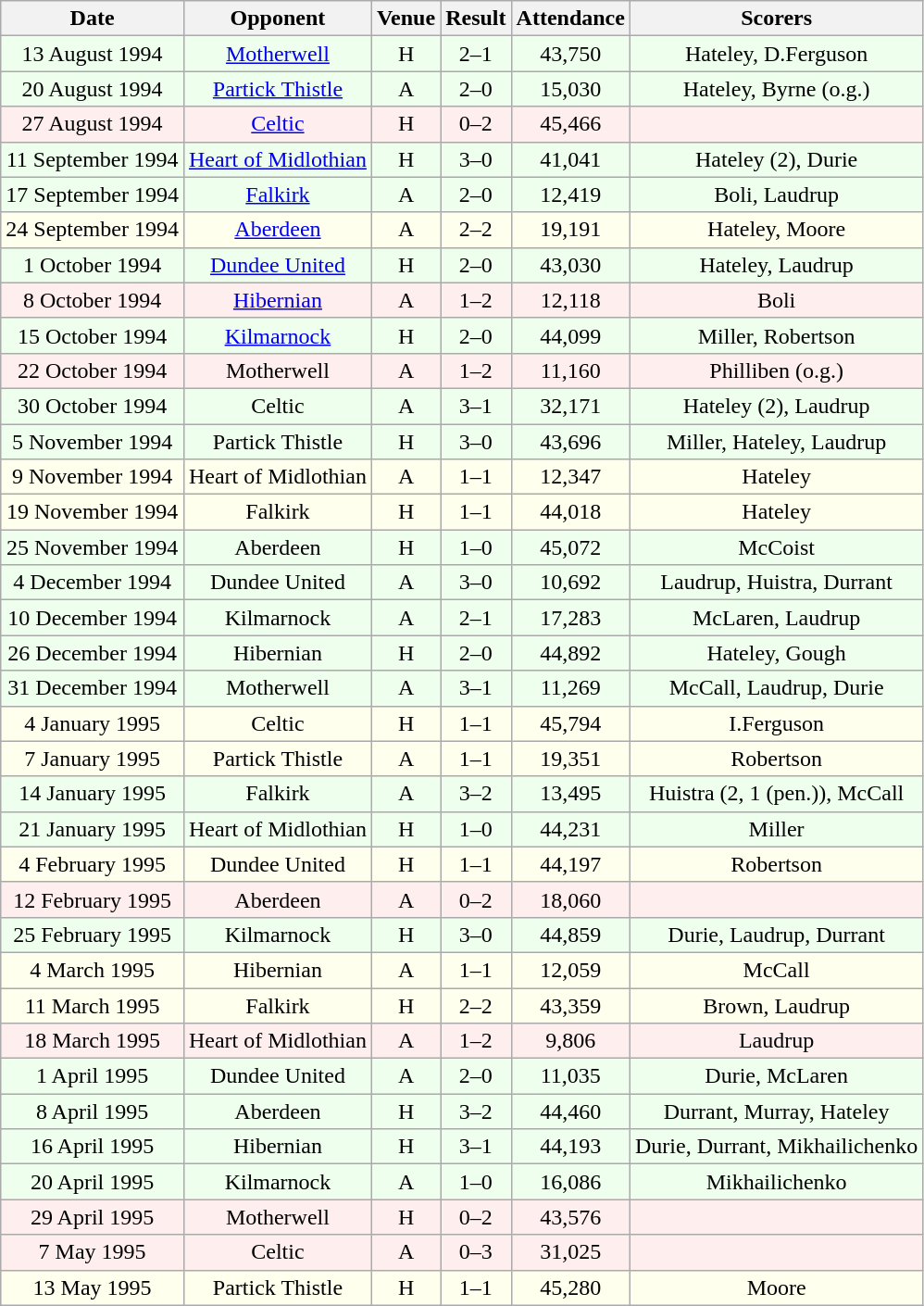<table class="wikitable sortable" style="font-size:100%; text-align:center">
<tr>
<th>Date</th>
<th>Opponent</th>
<th>Venue</th>
<th>Result</th>
<th>Attendance</th>
<th>Scorers</th>
</tr>
<tr bgcolor = "#EEFFEE">
<td>13 August 1994</td>
<td><a href='#'>Motherwell</a></td>
<td>H</td>
<td>2–1</td>
<td>43,750</td>
<td>Hateley, D.Ferguson</td>
</tr>
<tr bgcolor = "#EEFFEE">
<td>20 August 1994</td>
<td><a href='#'>Partick Thistle</a></td>
<td>A</td>
<td>2–0</td>
<td>15,030</td>
<td>Hateley, Byrne (o.g.)</td>
</tr>
<tr bgcolor = "#FFEEEE">
<td>27 August 1994</td>
<td><a href='#'>Celtic</a></td>
<td>H</td>
<td>0–2</td>
<td>45,466</td>
<td></td>
</tr>
<tr bgcolor = "#EEFFEE">
<td>11 September 1994</td>
<td><a href='#'>Heart of Midlothian</a></td>
<td>H</td>
<td>3–0</td>
<td>41,041</td>
<td>Hateley (2), Durie</td>
</tr>
<tr bgcolor = "#EEFFEE">
<td>17 September 1994</td>
<td><a href='#'>Falkirk</a></td>
<td>A</td>
<td>2–0</td>
<td>12,419</td>
<td>Boli, Laudrup</td>
</tr>
<tr bgcolor = "#FFFFEE">
<td>24 September 1994</td>
<td><a href='#'>Aberdeen</a></td>
<td>A</td>
<td>2–2</td>
<td>19,191</td>
<td>Hateley, Moore</td>
</tr>
<tr bgcolor = "#EEFFEE">
<td>1 October 1994</td>
<td><a href='#'>Dundee United</a></td>
<td>H</td>
<td>2–0</td>
<td>43,030</td>
<td>Hateley, Laudrup</td>
</tr>
<tr bgcolor = "#FFEEEE">
<td>8 October 1994</td>
<td><a href='#'>Hibernian</a></td>
<td>A</td>
<td>1–2</td>
<td>12,118</td>
<td>Boli</td>
</tr>
<tr bgcolor = "#EEFFEE">
<td>15 October 1994</td>
<td><a href='#'>Kilmarnock</a></td>
<td>H</td>
<td>2–0</td>
<td>44,099</td>
<td>Miller, Robertson</td>
</tr>
<tr bgcolor = "#FFEEEE">
<td>22 October 1994</td>
<td>Motherwell</td>
<td>A</td>
<td>1–2</td>
<td>11,160</td>
<td>Philliben (o.g.)</td>
</tr>
<tr bgcolor = "#EEFFEE">
<td>30 October 1994</td>
<td>Celtic</td>
<td>A</td>
<td>3–1</td>
<td>32,171</td>
<td>Hateley (2), Laudrup</td>
</tr>
<tr bgcolor = "#EEFFEE">
<td>5 November 1994</td>
<td>Partick Thistle</td>
<td>H</td>
<td>3–0</td>
<td>43,696</td>
<td>Miller, Hateley, Laudrup</td>
</tr>
<tr bgcolor = "#FFFFEE">
<td>9 November 1994</td>
<td>Heart of Midlothian</td>
<td>A</td>
<td>1–1</td>
<td>12,347</td>
<td>Hateley</td>
</tr>
<tr bgcolor = "#FFFFEE">
<td>19 November 1994</td>
<td>Falkirk</td>
<td>H</td>
<td>1–1</td>
<td>44,018</td>
<td>Hateley</td>
</tr>
<tr bgcolor = "#EEFFEE">
<td>25 November 1994</td>
<td>Aberdeen</td>
<td>H</td>
<td>1–0</td>
<td>45,072</td>
<td>McCoist</td>
</tr>
<tr bgcolor = "#EEFFEE">
<td>4 December 1994</td>
<td>Dundee United</td>
<td>A</td>
<td>3–0</td>
<td>10,692</td>
<td>Laudrup, Huistra, Durrant</td>
</tr>
<tr bgcolor = "#EEFFEE">
<td>10 December 1994</td>
<td>Kilmarnock</td>
<td>A</td>
<td>2–1</td>
<td>17,283</td>
<td>McLaren, Laudrup</td>
</tr>
<tr bgcolor = "#EEFFEE">
<td>26 December 1994</td>
<td>Hibernian</td>
<td>H</td>
<td>2–0</td>
<td>44,892</td>
<td>Hateley, Gough</td>
</tr>
<tr bgcolor = "#EEFFEE">
<td>31 December 1994</td>
<td>Motherwell</td>
<td>A</td>
<td>3–1</td>
<td>11,269</td>
<td>McCall, Laudrup, Durie</td>
</tr>
<tr bgcolor = "#FFFFEE">
<td>4 January 1995</td>
<td>Celtic</td>
<td>H</td>
<td>1–1</td>
<td>45,794</td>
<td>I.Ferguson</td>
</tr>
<tr bgcolor = "#FFFFEE">
<td>7 January 1995</td>
<td>Partick Thistle</td>
<td>A</td>
<td>1–1</td>
<td>19,351</td>
<td>Robertson</td>
</tr>
<tr bgcolor = "#EEFFEE">
<td>14 January 1995</td>
<td>Falkirk</td>
<td>A</td>
<td>3–2</td>
<td>13,495</td>
<td>Huistra (2, 1 (pen.)), McCall</td>
</tr>
<tr bgcolor = "#EEFFEE">
<td>21 January 1995</td>
<td>Heart of Midlothian</td>
<td>H</td>
<td>1–0</td>
<td>44,231</td>
<td>Miller</td>
</tr>
<tr bgcolor = "#FFFFEE">
<td>4 February 1995</td>
<td>Dundee United</td>
<td>H</td>
<td>1–1</td>
<td>44,197</td>
<td>Robertson</td>
</tr>
<tr bgcolor = "#FFEEEE">
<td>12 February 1995</td>
<td>Aberdeen</td>
<td>A</td>
<td>0–2</td>
<td>18,060</td>
<td></td>
</tr>
<tr bgcolor = "#EEFFEE">
<td>25 February 1995</td>
<td>Kilmarnock</td>
<td>H</td>
<td>3–0</td>
<td>44,859</td>
<td>Durie, Laudrup, Durrant</td>
</tr>
<tr bgcolor = "#FFFFEE">
<td>4 March 1995</td>
<td>Hibernian</td>
<td>A</td>
<td>1–1</td>
<td>12,059</td>
<td>McCall</td>
</tr>
<tr bgcolor = "#FFFFEE">
<td>11 March 1995</td>
<td>Falkirk</td>
<td>H</td>
<td>2–2</td>
<td>43,359</td>
<td>Brown, Laudrup</td>
</tr>
<tr bgcolor = "#FFEEEE">
<td>18 March 1995</td>
<td>Heart of Midlothian</td>
<td>A</td>
<td>1–2</td>
<td>9,806</td>
<td>Laudrup</td>
</tr>
<tr bgcolor = "#EEFFEE">
<td>1 April 1995</td>
<td>Dundee United</td>
<td>A</td>
<td>2–0</td>
<td>11,035</td>
<td>Durie, McLaren</td>
</tr>
<tr bgcolor = "#EEFFEE">
<td>8 April 1995</td>
<td>Aberdeen</td>
<td>H</td>
<td>3–2</td>
<td>44,460</td>
<td>Durrant, Murray, Hateley</td>
</tr>
<tr bgcolor = "#EEFFEE">
<td>16 April 1995</td>
<td>Hibernian</td>
<td>H</td>
<td>3–1</td>
<td>44,193</td>
<td>Durie, Durrant, Mikhailichenko</td>
</tr>
<tr bgcolor = "#EEFFEE">
<td>20 April 1995</td>
<td>Kilmarnock</td>
<td>A</td>
<td>1–0</td>
<td>16,086</td>
<td>Mikhailichenko</td>
</tr>
<tr bgcolor = "#FFEEEE">
<td>29 April 1995</td>
<td>Motherwell</td>
<td>H</td>
<td>0–2</td>
<td>43,576</td>
<td></td>
</tr>
<tr bgcolor = "#FFEEEE">
<td>7 May 1995</td>
<td>Celtic</td>
<td>A</td>
<td>0–3</td>
<td>31,025</td>
<td></td>
</tr>
<tr bgcolor = "#FFFFEE">
<td>13 May 1995</td>
<td>Partick Thistle</td>
<td>H</td>
<td>1–1</td>
<td>45,280</td>
<td>Moore</td>
</tr>
</table>
